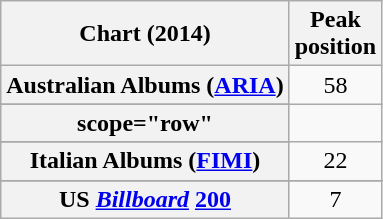<table class="wikitable sortable plainrowheaders" style="text-align:center;">
<tr>
<th scope="col">Chart (2014)</th>
<th scope="col">Peak<br>position</th>
</tr>
<tr>
<th scope="row">Australian Albums (<a href='#'>ARIA</a>)</th>
<td>58</td>
</tr>
<tr>
</tr>
<tr>
</tr>
<tr>
</tr>
<tr>
<th>scope="row" </th>
</tr>
<tr>
</tr>
<tr>
</tr>
<tr>
</tr>
<tr>
</tr>
<tr>
</tr>
<tr>
</tr>
<tr>
<th scope="row">Italian Albums (<a href='#'>FIMI</a>)</th>
<td>22</td>
</tr>
<tr>
</tr>
<tr>
</tr>
<tr>
</tr>
<tr>
</tr>
<tr>
<th scope="row">US <em><a href='#'>Billboard</a></em> <a href='#'>200</a></th>
<td>7</td>
</tr>
</table>
